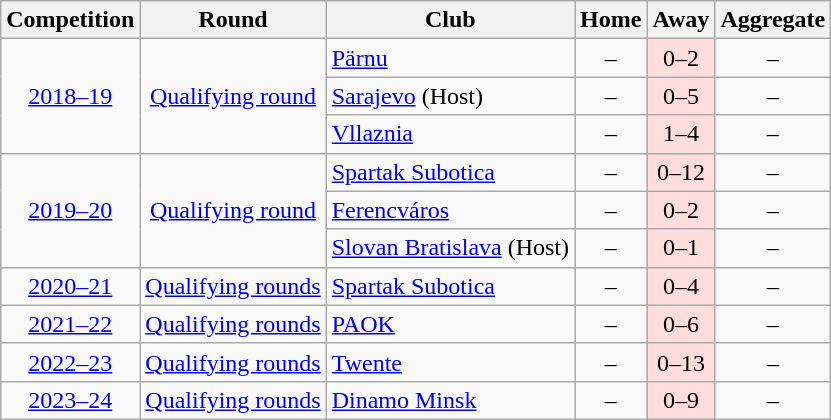<table class="wikitable">
<tr>
<th>Competition</th>
<th>Round</th>
<th>Club</th>
<th>Home</th>
<th>Away</th>
<th>Aggregate</th>
</tr>
<tr align=center>
<td rowspan=3><a href='#'>2018–19</a></td>
<td rowspan=3><a href='#'>Qualifying round</a></td>
<td align=left> <a href='#'>Pärnu</a></td>
<td>–</td>
<td bgcolor=#ffdddd>0–2</td>
<td>–</td>
</tr>
<tr align=center>
<td align=left> <a href='#'>Sarajevo</a> (Host)</td>
<td>–</td>
<td bgcolor=#ffdddd>0–5</td>
<td>–</td>
</tr>
<tr align=center>
<td align=left> <a href='#'>Vllaznia</a></td>
<td>–</td>
<td bgcolor=#ffdddd>1–4</td>
<td>–</td>
</tr>
<tr align=center>
<td rowspan=3><a href='#'>2019–20</a></td>
<td rowspan=3><a href='#'>Qualifying round</a></td>
<td align=left> <a href='#'>Spartak Subotica</a></td>
<td>–</td>
<td bgcolor=#ffdddd>0–12</td>
<td>–</td>
</tr>
<tr align=center>
<td align=left> <a href='#'>Ferencváros</a></td>
<td>–</td>
<td bgcolor=#ffdddd>0–2</td>
<td>–</td>
</tr>
<tr align=center>
<td align=left> <a href='#'>Slovan Bratislava</a> (Host)</td>
<td>–</td>
<td bgcolor=#ffdddd>0–1</td>
<td>–</td>
</tr>
<tr align=center>
<td rowspan=1><a href='#'>2020–21</a></td>
<td rowspan=1><a href='#'>Qualifying rounds</a></td>
<td align=left> <a href='#'>Spartak Subotica</a></td>
<td>–</td>
<td bgcolor=#ffdddd>0–4</td>
<td>–</td>
</tr>
<tr align=center>
<td rowspan=1><a href='#'>2021–22</a></td>
<td rowspan=1><a href='#'>Qualifying rounds</a></td>
<td align=left> <a href='#'>PAOK</a></td>
<td>–</td>
<td bgcolor=#ffdddd>0–6</td>
<td>–</td>
</tr>
<tr align=center>
<td rowspan=1><a href='#'>2022–23</a></td>
<td rowspan=1><a href='#'>Qualifying rounds</a></td>
<td align=left> <a href='#'>Twente</a></td>
<td>–</td>
<td bgcolor=#ffdddd>0–13</td>
<td>–</td>
</tr>
<tr align=center>
<td rowspan=1><a href='#'>2023–24</a></td>
<td rowspan=1><a href='#'>Qualifying rounds</a></td>
<td align=left> <a href='#'>Dinamo Minsk</a></td>
<td>–</td>
<td bgcolor=#ffdddd>0–9</td>
<td>–</td>
</tr>
</table>
